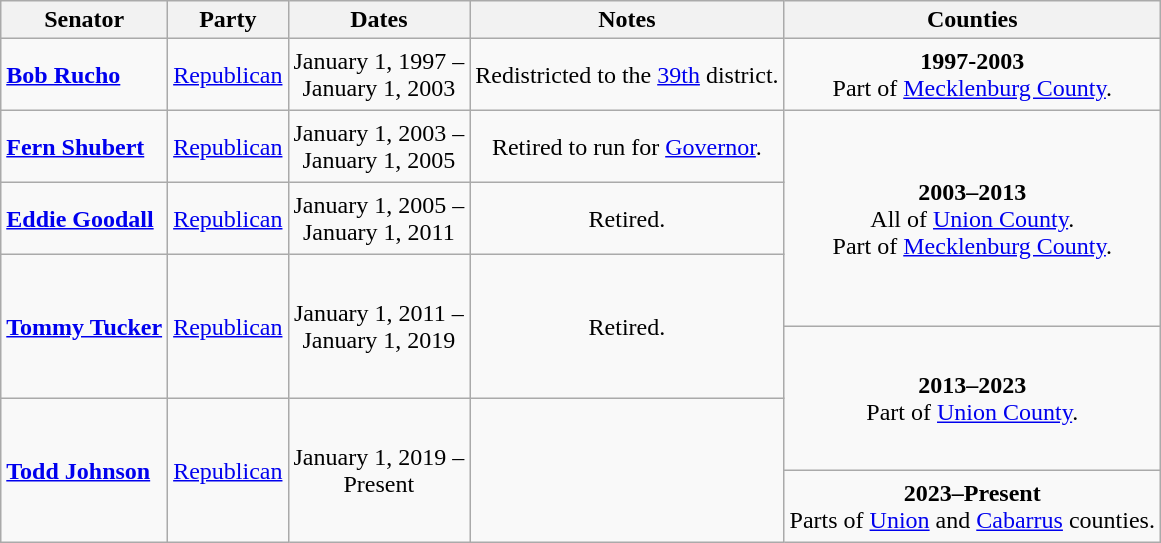<table class=wikitable style="text-align:center">
<tr>
<th>Senator</th>
<th>Party</th>
<th>Dates</th>
<th>Notes</th>
<th>Counties</th>
</tr>
<tr style="height:3em">
<td align=left><strong><a href='#'>Bob Rucho</a></strong></td>
<td><a href='#'>Republican</a></td>
<td nowrap>January 1, 1997 – <br> January 1, 2003</td>
<td>Redistricted to the <a href='#'>39th</a> district.</td>
<td><strong>1997-2003</strong><br> Part of <a href='#'>Mecklenburg County</a>.</td>
</tr>
<tr style="height:3em">
<td align=left><strong><a href='#'>Fern Shubert</a></strong></td>
<td><a href='#'>Republican</a></td>
<td nowrap>January 1, 2003 – <br> January 1, 2005</td>
<td>Retired to run for <a href='#'>Governor</a>.</td>
<td rowspan=3><strong>2003–2013</strong><br> All of <a href='#'>Union County</a>. <br> Part of <a href='#'>Mecklenburg County</a>.</td>
</tr>
<tr style="height:3em">
<td align=left><strong><a href='#'>Eddie Goodall</a></strong></td>
<td><a href='#'>Republican</a></td>
<td nowrap>January 1, 2005 – <br> January 1, 2011</td>
<td>Retired.</td>
</tr>
<tr style="height:3em">
<td rowspan=2 align=left><strong><a href='#'>Tommy Tucker</a></strong></td>
<td rowspan=2 ><a href='#'>Republican</a></td>
<td rowspan=2 nowrap>January 1, 2011 – <br> January 1, 2019</td>
<td rowspan=2>Retired.</td>
</tr>
<tr style="height:3em">
<td rowspan=2><strong>2013–2023</strong><br> Part of <a href='#'>Union County</a>.</td>
</tr>
<tr style="height:3em">
<td rowspan=2 align=left><strong><a href='#'>Todd Johnson</a></strong></td>
<td rowspan=2 ><a href='#'>Republican</a></td>
<td rowspan=2 nowrap>January 1, 2019 – <br> Present</td>
<td rowspan=2></td>
</tr>
<tr style="height:3em">
<td><strong>2023–Present</strong><br> Parts of <a href='#'>Union</a> and <a href='#'>Cabarrus</a> counties.</td>
</tr>
</table>
